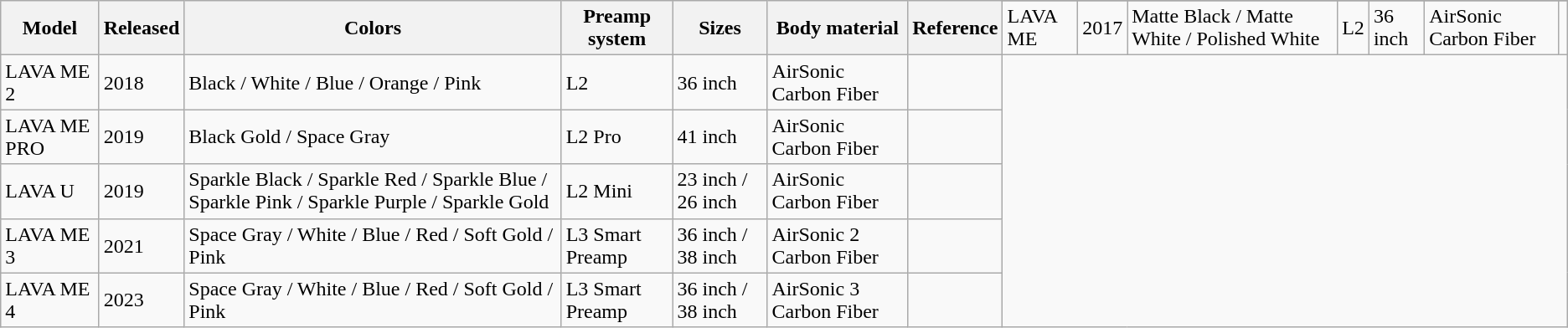<table class="wikitable sortable">
<tr>
<th rowspan="2">Model</th>
<th rowspan="2">Released</th>
<th rowspan="2">Colors</th>
<th rowspan="2">Preamp system</th>
<th rowspan="2">Sizes</th>
<th rowspan="2">Body material</th>
<th rowspan="2">Reference</th>
</tr>
<tr>
<td>LAVA ME</td>
<td>2017</td>
<td>Matte Black / Matte White / Polished White</td>
<td>L2</td>
<td>36 inch</td>
<td>AirSonic Carbon Fiber</td>
<td></td>
</tr>
<tr>
<td>LAVA ME 2</td>
<td>2018</td>
<td>Black / White / Blue / Orange / Pink</td>
<td>L2</td>
<td>36 inch</td>
<td>AirSonic Carbon Fiber</td>
<td></td>
</tr>
<tr>
<td>LAVA ME PRO</td>
<td>2019</td>
<td>Black Gold / Space Gray</td>
<td>L2 Pro</td>
<td>41 inch</td>
<td>AirSonic Carbon Fiber</td>
<td></td>
</tr>
<tr>
<td>LAVA U</td>
<td>2019</td>
<td>Sparkle Black / Sparkle Red / Sparkle Blue / Sparkle Pink / Sparkle Purple / Sparkle Gold</td>
<td>L2 Mini</td>
<td>23 inch / 26 inch</td>
<td>AirSonic Carbon Fiber</td>
<td></td>
</tr>
<tr>
<td>LAVA ME 3</td>
<td>2021</td>
<td>Space Gray / White / Blue / Red / Soft Gold / Pink</td>
<td>L3 Smart Preamp</td>
<td>36 inch / 38 inch</td>
<td>AirSonic 2 Carbon Fiber</td>
<td></td>
</tr>
<tr>
<td>LAVA ME 4</td>
<td>2023</td>
<td>Space Gray / White / Blue / Red / Soft Gold / Pink</td>
<td>L3 Smart Preamp</td>
<td>36 inch / 38 inch</td>
<td>AirSonic 3 Carbon Fiber</td>
<td></td>
</tr>
</table>
